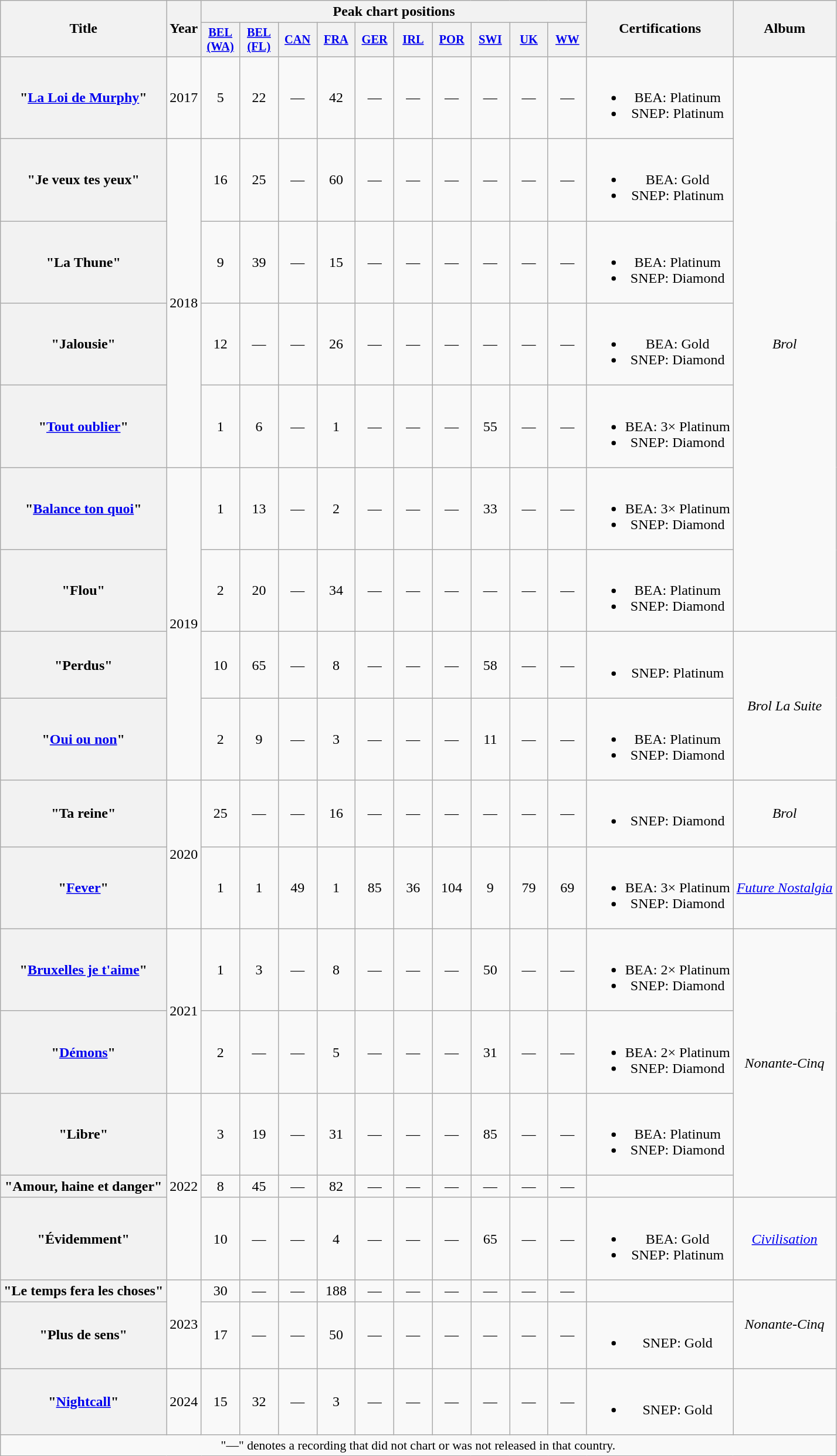<table class="wikitable plainrowheaders" style="text-align:center;">
<tr>
<th scope="col" rowspan="2">Title</th>
<th scope="col" rowspan="2">Year</th>
<th scope="col" colspan="10">Peak chart positions</th>
<th scope="col" rowspan="2">Certifications</th>
<th scope="col" rowspan="2">Album</th>
</tr>
<tr>
<th scope="col" style="width:2.75em;font-size:85%;"><a href='#'>BEL<br>(WA)</a><br></th>
<th scope="col" style="width:2.75em;font-size:85%;"><a href='#'>BEL<br>(FL)</a><br></th>
<th scope="col" style="width:2.75em;font-size:85%;"><a href='#'>CAN</a><br></th>
<th scope="col" style="width:2.75em;font-size:85%;"><a href='#'>FRA</a><br></th>
<th scope="col" style="width:2.75em;font-size:85%;"><a href='#'>GER</a><br></th>
<th scope="col" style="width:2.75em;font-size:85%;"><a href='#'>IRL</a><br></th>
<th scope="col" style="width:2.75em;font-size:85%;"><a href='#'>POR</a><br></th>
<th scope="col" style="width:2.75em;font-size:85%;"><a href='#'>SWI</a><br></th>
<th scope="col" style="width:2.75em;font-size:85%;"><a href='#'>UK</a><br></th>
<th scope="col" style="width:2.75em;font-size:85%;"><a href='#'>WW</a><br></th>
</tr>
<tr>
<th scope="row">"<a href='#'>La Loi de Murphy</a>"</th>
<td>2017</td>
<td>5</td>
<td>22</td>
<td>—</td>
<td>42</td>
<td>—</td>
<td>—</td>
<td>—</td>
<td>—</td>
<td>—</td>
<td>—</td>
<td><br><ul><li>BEA: Platinum</li><li>SNEP: Platinum</li></ul></td>
<td rowspan="7"><em>Brol</em></td>
</tr>
<tr>
<th scope="row">"Je veux tes yeux"</th>
<td rowspan="4">2018</td>
<td>16</td>
<td>25</td>
<td>—</td>
<td>60</td>
<td>—</td>
<td>—</td>
<td>—</td>
<td>—</td>
<td>—</td>
<td>—</td>
<td><br><ul><li>BEA: Gold</li><li>SNEP: Platinum</li></ul></td>
</tr>
<tr>
<th scope="row">"La Thune"</th>
<td>9</td>
<td>39</td>
<td>—</td>
<td>15</td>
<td>—</td>
<td>—</td>
<td>—</td>
<td>—</td>
<td>—</td>
<td>—</td>
<td><br><ul><li>BEA: Platinum</li><li>SNEP: Diamond</li></ul></td>
</tr>
<tr>
<th scope="row">"Jalousie"</th>
<td>12</td>
<td>—</td>
<td>—</td>
<td>26</td>
<td>—</td>
<td>—</td>
<td>—</td>
<td>—</td>
<td>—</td>
<td>—</td>
<td><br><ul><li>BEA: Gold</li><li>SNEP: Diamond</li></ul></td>
</tr>
<tr>
<th scope="row">"<a href='#'>Tout oublier</a>"<br></th>
<td>1</td>
<td>6</td>
<td>—</td>
<td>1</td>
<td>—</td>
<td>—</td>
<td>—</td>
<td>55</td>
<td>—</td>
<td>—</td>
<td><br><ul><li>BEA: 3× Platinum</li><li>SNEP: Diamond</li></ul></td>
</tr>
<tr>
<th scope="row">"<a href='#'>Balance ton quoi</a>"</th>
<td rowspan="4">2019</td>
<td>1</td>
<td>13</td>
<td>—</td>
<td>2</td>
<td>—</td>
<td>—</td>
<td>—</td>
<td>33</td>
<td>—</td>
<td>—</td>
<td><br><ul><li>BEA: 3× Platinum</li><li>SNEP: Diamond</li></ul></td>
</tr>
<tr>
<th scope="row">"Flou"</th>
<td>2</td>
<td>20</td>
<td>—</td>
<td>34</td>
<td>—</td>
<td>—</td>
<td>—</td>
<td>—</td>
<td>—</td>
<td>—</td>
<td><br><ul><li>BEA: Platinum</li><li>SNEP: Diamond</li></ul></td>
</tr>
<tr>
<th scope="row">"Perdus"</th>
<td>10</td>
<td>65</td>
<td>—</td>
<td>8</td>
<td>—</td>
<td>—</td>
<td>—</td>
<td>58</td>
<td>—</td>
<td>—</td>
<td><br><ul><li>SNEP: Platinum</li></ul></td>
<td rowspan="2"><em>Brol La Suite</em></td>
</tr>
<tr>
<th scope="row">"<a href='#'>Oui ou non</a>"</th>
<td>2</td>
<td>9</td>
<td>—</td>
<td>3</td>
<td>—</td>
<td>—</td>
<td>—</td>
<td>11</td>
<td>—</td>
<td>—</td>
<td><br><ul><li>BEA: Platinum</li><li>SNEP: Diamond</li></ul></td>
</tr>
<tr>
<th scope="row">"Ta reine"</th>
<td rowspan="2">2020</td>
<td>25</td>
<td>—</td>
<td>—</td>
<td>16</td>
<td>—</td>
<td>—</td>
<td>—</td>
<td>—</td>
<td>—</td>
<td>—</td>
<td><br><ul><li>SNEP: Diamond</li></ul></td>
<td><em>Brol</em></td>
</tr>
<tr>
<th scope="row">"<a href='#'>Fever</a>"<br></th>
<td>1</td>
<td>1</td>
<td>49</td>
<td>1</td>
<td>85</td>
<td>36</td>
<td>104</td>
<td>9</td>
<td>79</td>
<td>69</td>
<td><br><ul><li>BEA: 3× Platinum</li><li>SNEP: Diamond</li></ul></td>
<td><em><a href='#'>Future Nostalgia</a></em></td>
</tr>
<tr>
<th scope="row">"<a href='#'>Bruxelles je t'aime</a>"</th>
<td rowspan="2">2021</td>
<td>1</td>
<td>3</td>
<td>—</td>
<td>8</td>
<td>—</td>
<td>—</td>
<td>—</td>
<td>50</td>
<td>—</td>
<td>—</td>
<td><br><ul><li>BEA: 2× Platinum</li><li>SNEP: Diamond</li></ul></td>
<td rowspan="4"><em>Nonante-Cinq</em></td>
</tr>
<tr>
<th scope="row">"<a href='#'>Démons</a>"<br></th>
<td>2</td>
<td>—</td>
<td>—</td>
<td>5</td>
<td>—</td>
<td>—</td>
<td>—</td>
<td>31</td>
<td>—</td>
<td>—</td>
<td><br><ul><li>BEA: 2× Platinum</li><li>SNEP: Diamond</li></ul></td>
</tr>
<tr>
<th scope="row">"Libre"</th>
<td rowspan="3">2022</td>
<td>3</td>
<td>19</td>
<td>—</td>
<td>31</td>
<td>—</td>
<td>—</td>
<td>—</td>
<td>85</td>
<td>—</td>
<td>—</td>
<td><br><ul><li>BEA: Platinum</li><li>SNEP: Diamond</li></ul></td>
</tr>
<tr>
<th scope="row">"Amour, haine et danger"</th>
<td>8</td>
<td>45</td>
<td>—</td>
<td>82</td>
<td>—</td>
<td>—</td>
<td>—</td>
<td>—</td>
<td>—</td>
<td>—</td>
<td></td>
</tr>
<tr>
<th scope="row">"Évidemment"<br></th>
<td>10</td>
<td>—</td>
<td>—</td>
<td>4</td>
<td>—</td>
<td>—</td>
<td>—</td>
<td>65</td>
<td>—</td>
<td>—</td>
<td><br><ul><li>BEA: Gold</li><li>SNEP: Platinum</li></ul></td>
<td><em><a href='#'>Civilisation</a></em></td>
</tr>
<tr>
<th scope="row">"Le temps fera les choses"</th>
<td rowspan="2">2023</td>
<td>30</td>
<td>—</td>
<td>—</td>
<td>188</td>
<td>—</td>
<td>—</td>
<td>—</td>
<td>—</td>
<td>—</td>
<td>—</td>
<td></td>
<td rowspan="2"><em>Nonante-Cinq</em></td>
</tr>
<tr>
<th scope="row">"Plus de sens"</th>
<td>17</td>
<td>—</td>
<td>—</td>
<td>50</td>
<td>—</td>
<td>—</td>
<td>—</td>
<td>—</td>
<td>—</td>
<td>—</td>
<td><br><ul><li>SNEP: Gold</li></ul></td>
</tr>
<tr>
<th scope="row">"<a href='#'>Nightcall</a>"<br></th>
<td>2024</td>
<td>15</td>
<td>32</td>
<td>—</td>
<td>3<br></td>
<td>—</td>
<td>—</td>
<td>—</td>
<td>—</td>
<td>—</td>
<td>—</td>
<td><br><ul><li>SNEP: Gold</li></ul></td>
<td></td>
</tr>
<tr>
<td colspan="14" style="font-size:90%">"—" denotes a recording that did not chart or was not released in that country.</td>
</tr>
</table>
